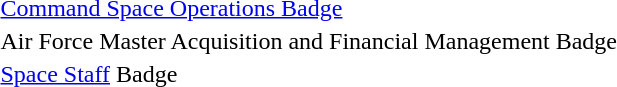<table>
<tr>
<td></td>
<td><a href='#'>Command Space Operations Badge</a></td>
</tr>
<tr>
<td></td>
<td>Air Force Master Acquisition and Financial Management Badge</td>
</tr>
<tr>
<td></td>
<td><a href='#'>Space Staff</a> Badge</td>
</tr>
<tr>
</tr>
</table>
